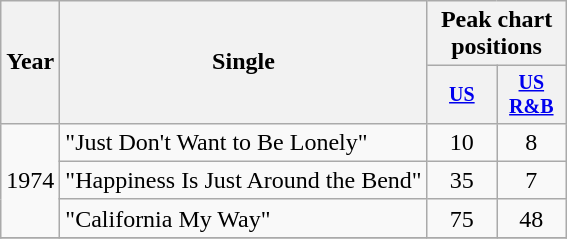<table class="wikitable" style="text-align:center;">
<tr>
<th rowspan="2">Year</th>
<th rowspan="2">Single</th>
<th colspan="2">Peak chart positions</th>
</tr>
<tr style="font-size:smaller;">
<th width="40"><a href='#'>US</a><br></th>
<th width="40"><a href='#'>US<br>R&B</a><br></th>
</tr>
<tr>
<td rowspan="3">1974</td>
<td align="left">"Just Don't Want to Be Lonely"</td>
<td>10</td>
<td>8</td>
</tr>
<tr>
<td align="left">"Happiness Is Just Around the Bend"</td>
<td>35</td>
<td>7</td>
</tr>
<tr>
<td align="left">"California My Way"</td>
<td>75</td>
<td>48</td>
</tr>
<tr>
</tr>
</table>
